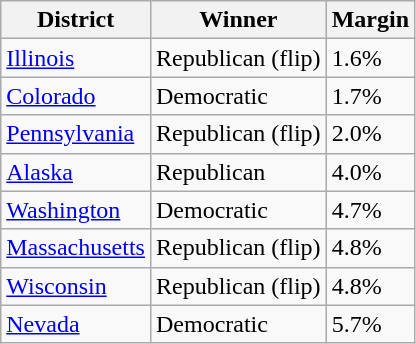<table class="wikitable sortable">
<tr>
<th>District</th>
<th>Winner</th>
<th>Margin</th>
</tr>
<tr>
<td><a href='#'>Illinois</a></td>
<td data-sort-value=1 >Republican (flip)</td>
<td>1.6%</td>
</tr>
<tr>
<td><a href='#'>Colorado</a></td>
<td data-sort-value=-0.5 >Democratic</td>
<td>1.7%</td>
</tr>
<tr>
<td><a href='#'>Pennsylvania</a></td>
<td data-sort-value=1 >Republican (flip)</td>
<td>2.0%</td>
</tr>
<tr>
<td><a href='#'>Alaska</a></td>
<td data-sort-value=0.5 >Republican</td>
<td>4.0%</td>
</tr>
<tr>
<td><a href='#'>Washington</a></td>
<td data-sort-value=-0.5 >Democratic</td>
<td>4.7%</td>
</tr>
<tr>
<td><a href='#'>Massachusetts</a></td>
<td data-sort-value=1 >Republican (flip)</td>
<td>4.8%</td>
</tr>
<tr>
<td><a href='#'>Wisconsin</a></td>
<td data-sort-value=1 >Republican (flip)</td>
<td>4.8%</td>
</tr>
<tr>
<td><a href='#'>Nevada</a></td>
<td data-sort-value=-0.5 >Democratic</td>
<td>5.7%</td>
</tr>
</table>
